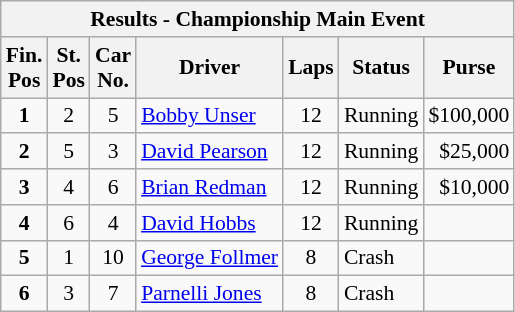<table class="wikitable" style="font-size:90%;">
<tr>
<th colspan=7>Results - Championship Main Event</th>
</tr>
<tr>
<th>Fin.<br>Pos</th>
<th>St.<br>Pos</th>
<th>Car<br>No.</th>
<th>Driver</th>
<th>Laps</th>
<th>Status</th>
<th>Purse</th>
</tr>
<tr>
<td align=center><strong>1</strong></td>
<td align=center>2</td>
<td align=center>5</td>
<td><a href='#'>Bobby Unser</a></td>
<td align=center>12</td>
<td>Running</td>
<td align=right>$100,000</td>
</tr>
<tr>
<td align=center><strong>2</strong></td>
<td align=center>5</td>
<td align=center>3</td>
<td><a href='#'>David Pearson</a></td>
<td align=center>12</td>
<td>Running</td>
<td align=right>$25,000</td>
</tr>
<tr>
<td align=center><strong>3</strong></td>
<td align=center>4</td>
<td align=center>6</td>
<td><a href='#'>Brian Redman</a></td>
<td align=center>12</td>
<td>Running</td>
<td align=right>$10,000</td>
</tr>
<tr>
<td align=center><strong>4</strong></td>
<td align=center>6</td>
<td align=center>4</td>
<td><a href='#'>David Hobbs</a></td>
<td align=center>12</td>
<td>Running</td>
<td align=right></td>
</tr>
<tr>
<td align=center><strong>5</strong></td>
<td align=center>1</td>
<td align=center>10</td>
<td><a href='#'>George Follmer</a></td>
<td align=center>8</td>
<td>Crash</td>
<td align=right></td>
</tr>
<tr>
<td align=center><strong>6</strong></td>
<td align=center>3</td>
<td align=center>7</td>
<td><a href='#'>Parnelli Jones</a></td>
<td align=center>8</td>
<td>Crash</td>
<td align=right></td>
</tr>
</table>
